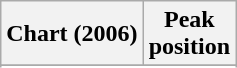<table class="wikitable sortable plainrowheaders" style="text-align:center">
<tr>
<th scope="col">Chart (2006)</th>
<th scope="col">Peak<br> position</th>
</tr>
<tr>
</tr>
<tr>
</tr>
</table>
